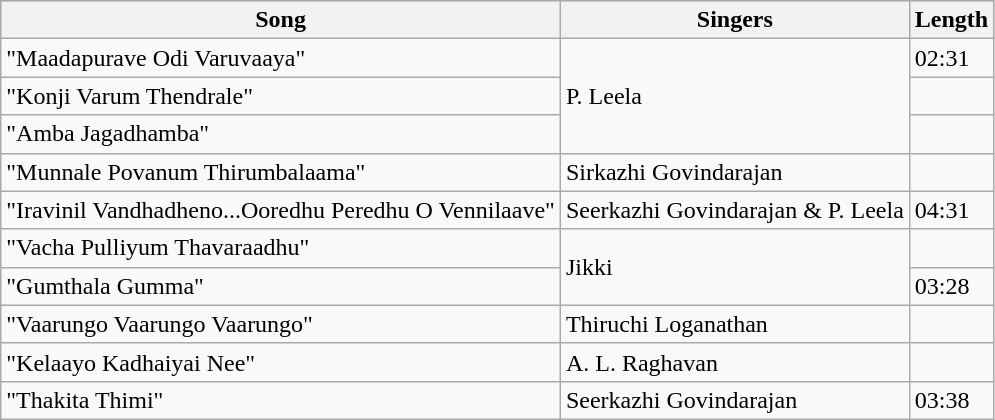<table class="wikitable">
<tr style="background:#cccccf; text-align:center;">
<th>Song</th>
<th>Singers</th>
<th>Length</th>
</tr>
<tr>
<td>"Maadapurave Odi Varuvaaya"</td>
<td rowspan=3>P. Leela</td>
<td>02:31</td>
</tr>
<tr>
<td>"Konji Varum Thendrale"</td>
<td></td>
</tr>
<tr>
<td>"Amba Jagadhamba"</td>
<td></td>
</tr>
<tr>
<td>"Munnale Povanum Thirumbalaama"</td>
<td>Sirkazhi Govindarajan</td>
<td></td>
</tr>
<tr>
<td>"Iravinil Vandhadheno...Ooredhu Peredhu O Vennilaave"</td>
<td>Seerkazhi Govindarajan & P. Leela</td>
<td>04:31</td>
</tr>
<tr>
<td>"Vacha Pulliyum Thavaraadhu"</td>
<td rowspan=2>Jikki</td>
<td></td>
</tr>
<tr>
<td>"Gumthala Gumma"</td>
<td>03:28</td>
</tr>
<tr>
<td>"Vaarungo Vaarungo Vaarungo"</td>
<td>Thiruchi Loganathan</td>
<td></td>
</tr>
<tr>
<td>"Kelaayo Kadhaiyai Nee"</td>
<td>A. L. Raghavan</td>
<td></td>
</tr>
<tr>
<td>"Thakita Thimi"</td>
<td>Seerkazhi Govindarajan</td>
<td>03:38</td>
</tr>
</table>
